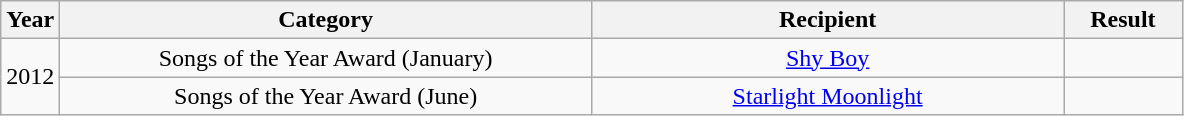<table class="wikitable" style="text-align:center">
<tr>
<th width="5%">Year</th>
<th width="45%">Category</th>
<th width="40%">Recipient</th>
<th width="10%">Result</th>
</tr>
<tr>
<td rowspan="2">2012</td>
<td>Songs of the Year Award (January)</td>
<td><a href='#'>Shy Boy</a></td>
<td></td>
</tr>
<tr>
<td>Songs of the Year Award (June)</td>
<td><a href='#'>Starlight Moonlight</a></td>
<td></td>
</tr>
</table>
